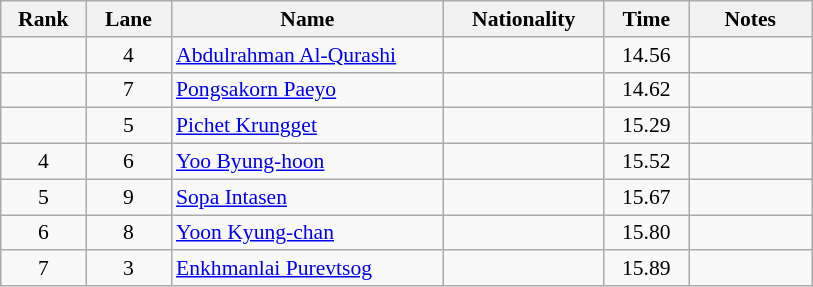<table class="wikitable sortable" style="font-size:90%; text-align:center">
<tr>
<th width="50">Rank</th>
<th width="50">Lane</th>
<th width="175">Name</th>
<th width="100">Nationality</th>
<th width="50">Time</th>
<th width="75">Notes</th>
</tr>
<tr>
<td></td>
<td>4</td>
<td align="left"><a href='#'>Abdulrahman Al-Qurashi</a></td>
<td align="left"></td>
<td>14.56</td>
<td></td>
</tr>
<tr>
<td></td>
<td>7</td>
<td align="left"><a href='#'>Pongsakorn Paeyo</a></td>
<td align="left"></td>
<td>14.62</td>
<td></td>
</tr>
<tr>
<td></td>
<td>5</td>
<td align="left"><a href='#'>Pichet Krungget</a></td>
<td align="left"></td>
<td>15.29</td>
<td></td>
</tr>
<tr>
<td>4</td>
<td>6</td>
<td align="left"><a href='#'>Yoo Byung-hoon</a></td>
<td align="left"></td>
<td>15.52</td>
<td></td>
</tr>
<tr>
<td>5</td>
<td>9</td>
<td align="left"><a href='#'>Sopa Intasen</a></td>
<td align="left"></td>
<td>15.67</td>
<td></td>
</tr>
<tr>
<td>6</td>
<td>8</td>
<td align="left"><a href='#'>Yoon Kyung-chan</a></td>
<td align="left"></td>
<td>15.80</td>
<td></td>
</tr>
<tr>
<td>7</td>
<td>3</td>
<td align="left"><a href='#'>Enkhmanlai Purevtsog</a></td>
<td align="left"></td>
<td>15.89</td>
<td></td>
</tr>
</table>
